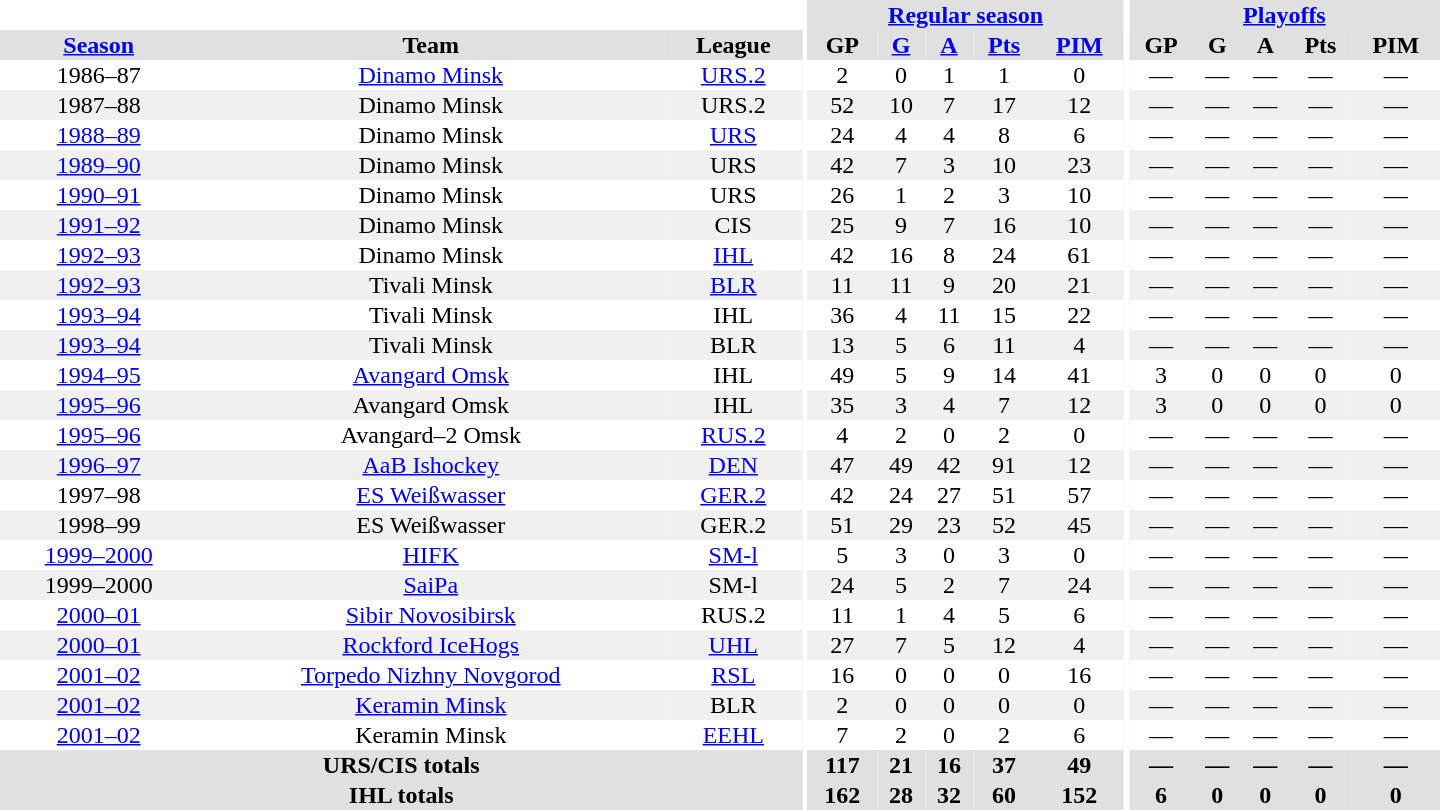<table border="0" cellpadding="1" cellspacing="0" style="text-align:center; width:60em">
<tr bgcolor="#e0e0e0">
<th colspan="3" bgcolor="#ffffff"></th>
<th rowspan="99" bgcolor="#ffffff"></th>
<th colspan="5"><a href='#'>Regular season</a></th>
<th rowspan="99" bgcolor="#ffffff"></th>
<th colspan="5"><a href='#'>Playoffs</a></th>
</tr>
<tr bgcolor="#e0e0e0">
<th><a href='#'>Season</a></th>
<th>Team</th>
<th>League</th>
<th>GP</th>
<th><a href='#'>G</a></th>
<th><a href='#'>A</a></th>
<th><a href='#'>Pts</a></th>
<th><a href='#'>PIM</a></th>
<th>GP</th>
<th>G</th>
<th>A</th>
<th>Pts</th>
<th>PIM</th>
</tr>
<tr>
<td>1986–87</td>
<td><a href='#'>Dinamo Minsk</a></td>
<td><a href='#'>URS.2</a></td>
<td>2</td>
<td>0</td>
<td>1</td>
<td>1</td>
<td>0</td>
<td>—</td>
<td>—</td>
<td>—</td>
<td>—</td>
<td>—</td>
</tr>
<tr bgcolor="#f0f0f0">
<td>1987–88</td>
<td>Dinamo Minsk</td>
<td>URS.2</td>
<td>52</td>
<td>10</td>
<td>7</td>
<td>17</td>
<td>12</td>
<td>—</td>
<td>—</td>
<td>—</td>
<td>—</td>
<td>—</td>
</tr>
<tr>
<td><a href='#'>1988–89</a></td>
<td>Dinamo Minsk</td>
<td><a href='#'>URS</a></td>
<td>24</td>
<td>4</td>
<td>4</td>
<td>8</td>
<td>6</td>
<td>—</td>
<td>—</td>
<td>—</td>
<td>—</td>
<td>—</td>
</tr>
<tr bgcolor="#f0f0f0">
<td><a href='#'>1989–90</a></td>
<td>Dinamo Minsk</td>
<td>URS</td>
<td>42</td>
<td>7</td>
<td>3</td>
<td>10</td>
<td>23</td>
<td>—</td>
<td>—</td>
<td>—</td>
<td>—</td>
<td>—</td>
</tr>
<tr>
<td><a href='#'>1990–91</a></td>
<td>Dinamo Minsk</td>
<td>URS</td>
<td>26</td>
<td>1</td>
<td>2</td>
<td>3</td>
<td>10</td>
<td>—</td>
<td>—</td>
<td>—</td>
<td>—</td>
<td>—</td>
</tr>
<tr bgcolor="#f0f0f0">
<td><a href='#'>1991–92</a></td>
<td>Dinamo Minsk</td>
<td>CIS</td>
<td>25</td>
<td>9</td>
<td>7</td>
<td>16</td>
<td>10</td>
<td>—</td>
<td>—</td>
<td>—</td>
<td>—</td>
<td>—</td>
</tr>
<tr>
<td><a href='#'>1992–93</a></td>
<td>Dinamo Minsk</td>
<td><a href='#'>IHL</a></td>
<td>42</td>
<td>16</td>
<td>8</td>
<td>24</td>
<td>61</td>
<td>—</td>
<td>—</td>
<td>—</td>
<td>—</td>
<td>—</td>
</tr>
<tr bgcolor="#f0f0f0">
<td><a href='#'>1992–93</a></td>
<td>Tivali Minsk</td>
<td><a href='#'>BLR</a></td>
<td>11</td>
<td>11</td>
<td>9</td>
<td>20</td>
<td>21</td>
<td>—</td>
<td>—</td>
<td>—</td>
<td>—</td>
<td>—</td>
</tr>
<tr>
<td><a href='#'>1993–94</a></td>
<td>Tivali Minsk</td>
<td>IHL</td>
<td>36</td>
<td>4</td>
<td>11</td>
<td>15</td>
<td>22</td>
<td>—</td>
<td>—</td>
<td>—</td>
<td>—</td>
<td>—</td>
</tr>
<tr bgcolor="#f0f0f0">
<td><a href='#'>1993–94</a></td>
<td>Tivali Minsk</td>
<td>BLR</td>
<td>13</td>
<td>5</td>
<td>6</td>
<td>11</td>
<td>4</td>
<td>—</td>
<td>—</td>
<td>—</td>
<td>—</td>
<td>—</td>
</tr>
<tr>
<td><a href='#'>1994–95</a></td>
<td><a href='#'>Avangard Omsk</a></td>
<td>IHL</td>
<td>49</td>
<td>5</td>
<td>9</td>
<td>14</td>
<td>41</td>
<td>3</td>
<td>0</td>
<td>0</td>
<td>0</td>
<td>0</td>
</tr>
<tr bgcolor="#f0f0f0">
<td><a href='#'>1995–96</a></td>
<td>Avangard Omsk</td>
<td>IHL</td>
<td>35</td>
<td>3</td>
<td>4</td>
<td>7</td>
<td>12</td>
<td>3</td>
<td>0</td>
<td>0</td>
<td>0</td>
<td>0</td>
</tr>
<tr>
<td><a href='#'>1995–96</a></td>
<td>Avangard–2 Omsk</td>
<td><a href='#'>RUS.2</a></td>
<td>4</td>
<td>2</td>
<td>0</td>
<td>2</td>
<td>0</td>
<td>—</td>
<td>—</td>
<td>—</td>
<td>—</td>
<td>—</td>
</tr>
<tr bgcolor="#f0f0f0">
<td><a href='#'>1996–97</a></td>
<td><a href='#'>AaB Ishockey</a></td>
<td><a href='#'>DEN</a></td>
<td>47</td>
<td>49</td>
<td>42</td>
<td>91</td>
<td>12</td>
<td>—</td>
<td>—</td>
<td>—</td>
<td>—</td>
<td>—</td>
</tr>
<tr>
<td>1997–98</td>
<td><a href='#'>ES Weißwasser</a></td>
<td><a href='#'>GER.2</a></td>
<td>42</td>
<td>24</td>
<td>27</td>
<td>51</td>
<td>57</td>
<td>—</td>
<td>—</td>
<td>—</td>
<td>—</td>
<td>—</td>
</tr>
<tr bgcolor="#f0f0f0">
<td>1998–99</td>
<td>ES Weißwasser</td>
<td>GER.2</td>
<td>51</td>
<td>29</td>
<td>23</td>
<td>52</td>
<td>45</td>
<td>—</td>
<td>—</td>
<td>—</td>
<td>—</td>
<td>—</td>
</tr>
<tr>
<td><a href='#'>1999–2000</a></td>
<td><a href='#'>HIFK</a></td>
<td><a href='#'>SM-l</a></td>
<td>5</td>
<td>3</td>
<td>0</td>
<td>3</td>
<td>0</td>
<td>—</td>
<td>—</td>
<td>—</td>
<td>—</td>
<td>—</td>
</tr>
<tr bgcolor="#f0f0f0">
<td>1999–2000</td>
<td><a href='#'>SaiPa</a></td>
<td>SM-l</td>
<td>24</td>
<td>5</td>
<td>2</td>
<td>7</td>
<td>24</td>
<td>—</td>
<td>—</td>
<td>—</td>
<td>—</td>
<td>—</td>
</tr>
<tr>
<td><a href='#'>2000–01</a></td>
<td><a href='#'>Sibir Novosibirsk</a></td>
<td>RUS.2</td>
<td>11</td>
<td>1</td>
<td>4</td>
<td>5</td>
<td>6</td>
<td>—</td>
<td>—</td>
<td>—</td>
<td>—</td>
<td>—</td>
</tr>
<tr bgcolor="#f0f0f0">
<td><a href='#'>2000–01</a></td>
<td><a href='#'>Rockford IceHogs</a></td>
<td><a href='#'>UHL</a></td>
<td>27</td>
<td>7</td>
<td>5</td>
<td>12</td>
<td>4</td>
<td>—</td>
<td>—</td>
<td>—</td>
<td>—</td>
<td>—</td>
</tr>
<tr>
<td><a href='#'>2001–02</a></td>
<td><a href='#'>Torpedo Nizhny Novgorod</a></td>
<td><a href='#'>RSL</a></td>
<td>16</td>
<td>0</td>
<td>0</td>
<td>0</td>
<td>16</td>
<td>—</td>
<td>—</td>
<td>—</td>
<td>—</td>
<td>—</td>
</tr>
<tr bgcolor="#f0f0f0">
<td><a href='#'>2001–02</a></td>
<td><a href='#'>Keramin Minsk</a></td>
<td>BLR</td>
<td>2</td>
<td>0</td>
<td>0</td>
<td>0</td>
<td>0</td>
<td>—</td>
<td>—</td>
<td>—</td>
<td>—</td>
<td>—</td>
</tr>
<tr>
<td><a href='#'>2001–02</a></td>
<td>Keramin Minsk</td>
<td><a href='#'>EEHL</a></td>
<td>7</td>
<td>2</td>
<td>0</td>
<td>2</td>
<td>6</td>
<td>—</td>
<td>—</td>
<td>—</td>
<td>—</td>
<td>—</td>
</tr>
<tr bgcolor="#e0e0e0">
<th colspan="3">URS/CIS totals</th>
<th>117</th>
<th>21</th>
<th>16</th>
<th>37</th>
<th>49</th>
<th>—</th>
<th>—</th>
<th>—</th>
<th>—</th>
<th>—</th>
</tr>
<tr bgcolor="#e0e0e0">
<th colspan="3">IHL totals</th>
<th>162</th>
<th>28</th>
<th>32</th>
<th>60</th>
<th>152</th>
<th>6</th>
<th>0</th>
<th>0</th>
<th>0</th>
<th>0</th>
</tr>
</table>
